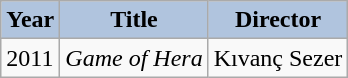<table class="wikitable">
<tr>
<th style="background: #B0C4DE;">Year</th>
<th style="background: #B0C4DE;">Title</th>
<th style="background: #B0C4DE;">Director</th>
</tr>
<tr>
<td>2011</td>
<td><em>Game of Hera</em></td>
<td>Kıvanç Sezer</td>
</tr>
</table>
